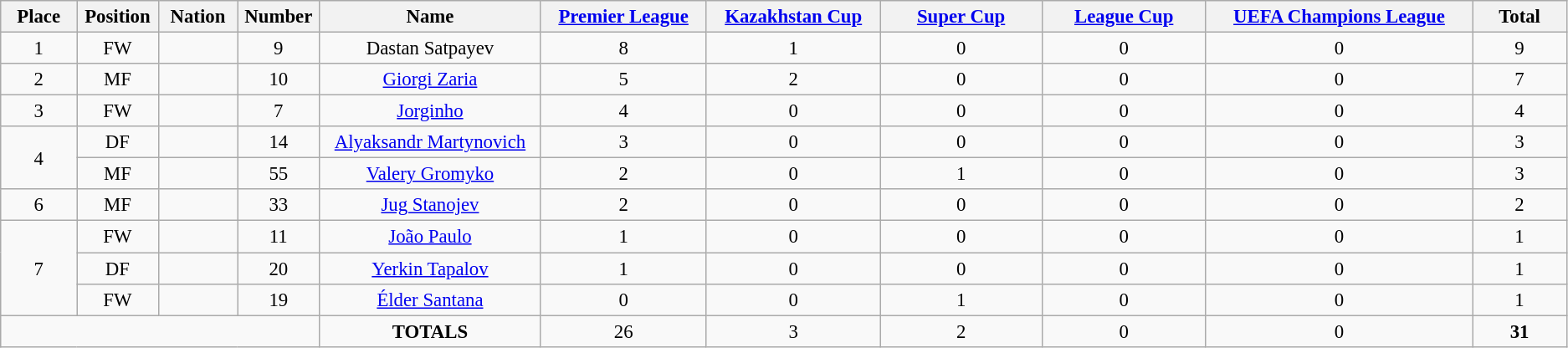<table class="wikitable" style="font-size: 95%; text-align: center;">
<tr>
<th width=60>Place</th>
<th width=60>Position</th>
<th width=60>Nation</th>
<th width=60>Number</th>
<th width=200>Name</th>
<th width=150><a href='#'>Premier League</a></th>
<th width=150><a href='#'>Kazakhstan Cup</a></th>
<th width=150><a href='#'>Super Cup</a></th>
<th width=150><a href='#'>League Cup</a></th>
<th width=250><a href='#'>UEFA Champions League</a></th>
<th width=80>Total</th>
</tr>
<tr>
<td>1</td>
<td>FW</td>
<td></td>
<td>9</td>
<td>Dastan Satpayev</td>
<td>8</td>
<td>1</td>
<td>0</td>
<td>0</td>
<td>0</td>
<td>9</td>
</tr>
<tr>
<td>2</td>
<td>MF</td>
<td></td>
<td>10</td>
<td><a href='#'>Giorgi Zaria</a></td>
<td>5</td>
<td>2</td>
<td>0</td>
<td>0</td>
<td>0</td>
<td>7</td>
</tr>
<tr>
<td>3</td>
<td>FW</td>
<td></td>
<td>7</td>
<td><a href='#'>Jorginho</a></td>
<td>4</td>
<td>0</td>
<td>0</td>
<td>0</td>
<td>0</td>
<td>4</td>
</tr>
<tr>
<td rowspan="2">4</td>
<td>DF</td>
<td></td>
<td>14</td>
<td><a href='#'>Alyaksandr Martynovich</a></td>
<td>3</td>
<td>0</td>
<td>0</td>
<td>0</td>
<td>0</td>
<td>3</td>
</tr>
<tr>
<td>MF</td>
<td></td>
<td>55</td>
<td><a href='#'>Valery Gromyko</a></td>
<td>2</td>
<td>0</td>
<td>1</td>
<td>0</td>
<td>0</td>
<td>3</td>
</tr>
<tr>
<td>6</td>
<td>MF</td>
<td></td>
<td>33</td>
<td><a href='#'>Jug Stanojev</a></td>
<td>2</td>
<td>0</td>
<td>0</td>
<td>0</td>
<td>0</td>
<td>2</td>
</tr>
<tr>
<td rowspan="3">7</td>
<td>FW</td>
<td></td>
<td>11</td>
<td><a href='#'>João Paulo</a></td>
<td>1</td>
<td>0</td>
<td>0</td>
<td>0</td>
<td>0</td>
<td>1</td>
</tr>
<tr>
<td>DF</td>
<td></td>
<td>20</td>
<td><a href='#'>Yerkin Tapalov</a></td>
<td>1</td>
<td>0</td>
<td>0</td>
<td>0</td>
<td>0</td>
<td>1</td>
</tr>
<tr>
<td>FW</td>
<td></td>
<td>19</td>
<td><a href='#'>Élder Santana</a></td>
<td>0</td>
<td>0</td>
<td>1</td>
<td>0</td>
<td>0</td>
<td>1</td>
</tr>
<tr>
<td colspan="4"></td>
<td><strong>TOTALS</strong></td>
<td>26</td>
<td>3</td>
<td>2</td>
<td>0</td>
<td>0</td>
<td><strong>31</strong></td>
</tr>
</table>
